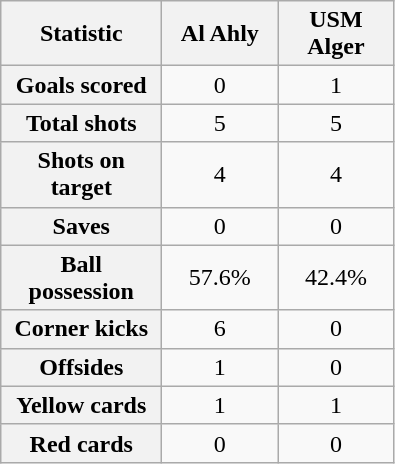<table class="wikitable plainrowheaders" style="text-align:center">
<tr>
<th scope="col" style="width:100px">Statistic</th>
<th scope="col" style="width:70px">Al Ahly</th>
<th scope="col" style="width:70px">USM Alger</th>
</tr>
<tr>
<th scope=row>Goals scored</th>
<td>0</td>
<td>1</td>
</tr>
<tr>
<th scope=row>Total shots</th>
<td>5</td>
<td>5</td>
</tr>
<tr>
<th scope=row>Shots on target</th>
<td>4</td>
<td>4</td>
</tr>
<tr>
<th scope=row>Saves</th>
<td>0</td>
<td>0</td>
</tr>
<tr>
<th scope=row>Ball possession</th>
<td>57.6%</td>
<td>42.4%</td>
</tr>
<tr>
<th scope=row>Corner kicks</th>
<td>6</td>
<td>0</td>
</tr>
<tr>
<th scope=row>Offsides</th>
<td>1</td>
<td>0</td>
</tr>
<tr>
<th scope=row>Yellow cards</th>
<td>1</td>
<td>1</td>
</tr>
<tr>
<th scope=row>Red cards</th>
<td>0</td>
<td>0</td>
</tr>
</table>
